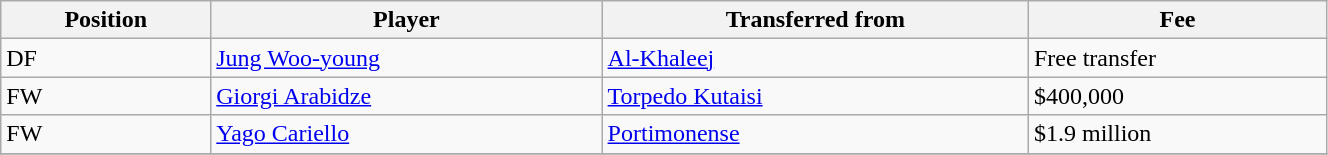<table class="wikitable sortable" style="width:70%; text-align:center; font-size:100%; text-align:left;">
<tr>
<th>Position</th>
<th>Player</th>
<th>Transferred from</th>
<th>Fee</th>
</tr>
<tr>
<td>DF</td>
<td> <a href='#'>Jung Woo-young</a></td>
<td> <a href='#'>Al-Khaleej</a></td>
<td>Free transfer</td>
</tr>
<tr>
<td>FW</td>
<td> <a href='#'>Giorgi Arabidze</a></td>
<td> <a href='#'>Torpedo Kutaisi</a></td>
<td>$400,000</td>
</tr>
<tr>
<td>FW</td>
<td> <a href='#'>Yago Cariello</a></td>
<td> <a href='#'>Portimonense</a></td>
<td>$1.9 million</td>
</tr>
<tr>
</tr>
</table>
